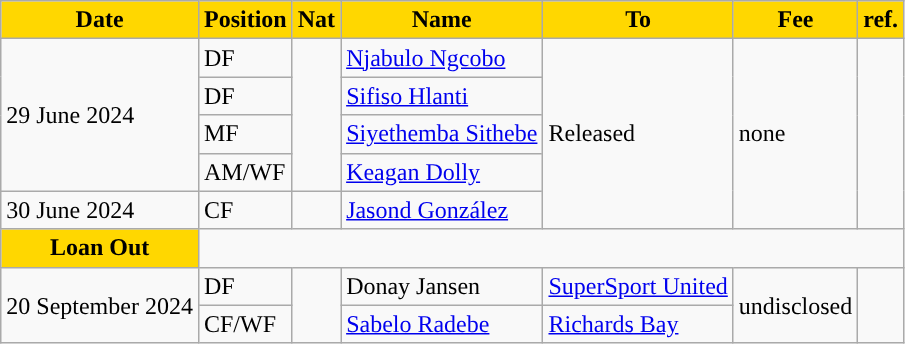<table class="wikitable sortable">
<tr>
<th style="background:#FFD700; color:Black;">Date</th>
<th style="background:#FFD700; color:Black;">Position</th>
<th style="background:#FFD700; color:Black;">Nat</th>
<th style="background:#FFD700; color:Black;">Name</th>
<th style="background:#FFD700; color:Black;">To</th>
<th style="background:#FFD700; color:black; text-align:center;">Fee</th>
<th style="background:#FFD700; color:Black;">ref.</th>
</tr>
<tr>
<td rowspan="4">29 June 2024</td>
<td>DF</td>
<td rowspan="4"></td>
<td><a href='#'>Njabulo Ngcobo</a></td>
<td rowspan="5">Released</td>
<td rowspan="5">none</td>
<td rowspan="5"></td>
</tr>
<tr>
<td>DF</td>
<td><a href='#'>Sifiso Hlanti</a></td>
</tr>
<tr>
<td>MF</td>
<td><a href='#'>Siyethemba Sithebe</a></td>
</tr>
<tr>
<td>AM/WF</td>
<td><a href='#'>Keagan Dolly</a></td>
</tr>
<tr>
<td>30 June 2024</td>
<td>CF</td>
<td></td>
<td><a href='#'>Jasond González</a></td>
</tr>
<tr>
<th style="background:#FFD700; color:black;">Loan Out</th>
</tr>
<tr>
<td rowspan="2">20 September 2024</td>
<td>DF</td>
<td rowspan="2"></td>
<td>Donay Jansen</td>
<td><a href='#'>SuperSport United</a></td>
<td rowspan="2">undisclosed</td>
<td rowspan="2"></td>
</tr>
<tr>
<td>CF/WF</td>
<td><a href='#'>Sabelo Radebe</a></td>
<td><a href='#'>Richards Bay</a></td>
</tr>
</table>
